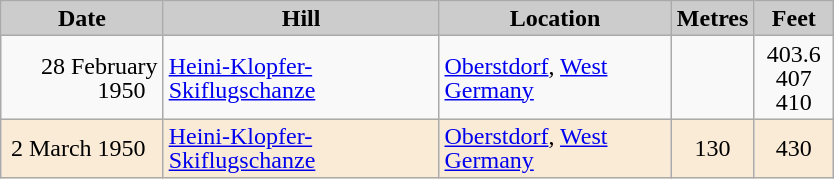<table class="wikitable sortable" style="text-align:left; line-height:16px; width:44%;">
<tr>
<th style="background-color: #ccc;" width="100">Date</th>
<th style="background-color: #ccc;" width="175">Hill</th>
<th style="background-color: #ccc;" width="146">Location</th>
<th style="background-color: #ccc;" width="45">Metres</th>
<th style="background-color: #ccc;" width="45">Feet</th>
</tr>
<tr>
<td align=right>28 February 1950  </td>
<td><a href='#'>Heini-Klopfer-Skiflugschanze</a></td>
<td><a href='#'>Oberstdorf</a>, <a href='#'>West Germany</a></td>
<td align=center><br><br></td>
<td align=center>403.6<br>407<br>410</td>
</tr>
<tr bgcolor=#FAEBD7>
<td align=right>2 March 1950  </td>
<td><a href='#'>Heini-Klopfer-Skiflugschanze</a></td>
<td><a href='#'>Oberstdorf</a>, <a href='#'>West Germany</a></td>
<td align=center>130</td>
<td align=center>430</td>
</tr>
</table>
